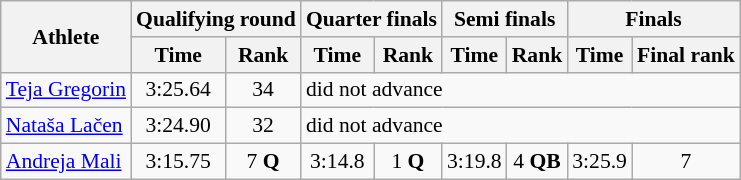<table class="wikitable" style="font-size:90%">
<tr>
<th rowspan="2">Athlete</th>
<th colspan="2">Qualifying round</th>
<th colspan="2">Quarter finals</th>
<th colspan="2">Semi finals</th>
<th colspan="2">Finals</th>
</tr>
<tr>
<th>Time</th>
<th>Rank</th>
<th>Time</th>
<th>Rank</th>
<th>Time</th>
<th>Rank</th>
<th>Time</th>
<th>Final rank</th>
</tr>
<tr>
<td><a href='#'>Teja Gregorin</a></td>
<td align="center">3:25.64</td>
<td align="center">34</td>
<td colspan="6">did not advance</td>
</tr>
<tr>
<td><a href='#'>Nataša Lačen</a></td>
<td align="center">3:24.90</td>
<td align="center">32</td>
<td colspan="6">did not advance</td>
</tr>
<tr>
<td><a href='#'>Andreja Mali</a></td>
<td align="center">3:15.75</td>
<td align="center">7 <strong>Q</strong></td>
<td align="center">3:14.8</td>
<td align="center">1 <strong>Q</strong></td>
<td align="center">3:19.8</td>
<td align="center">4 <strong>QB</strong></td>
<td align="center">3:25.9</td>
<td align="center">7</td>
</tr>
</table>
